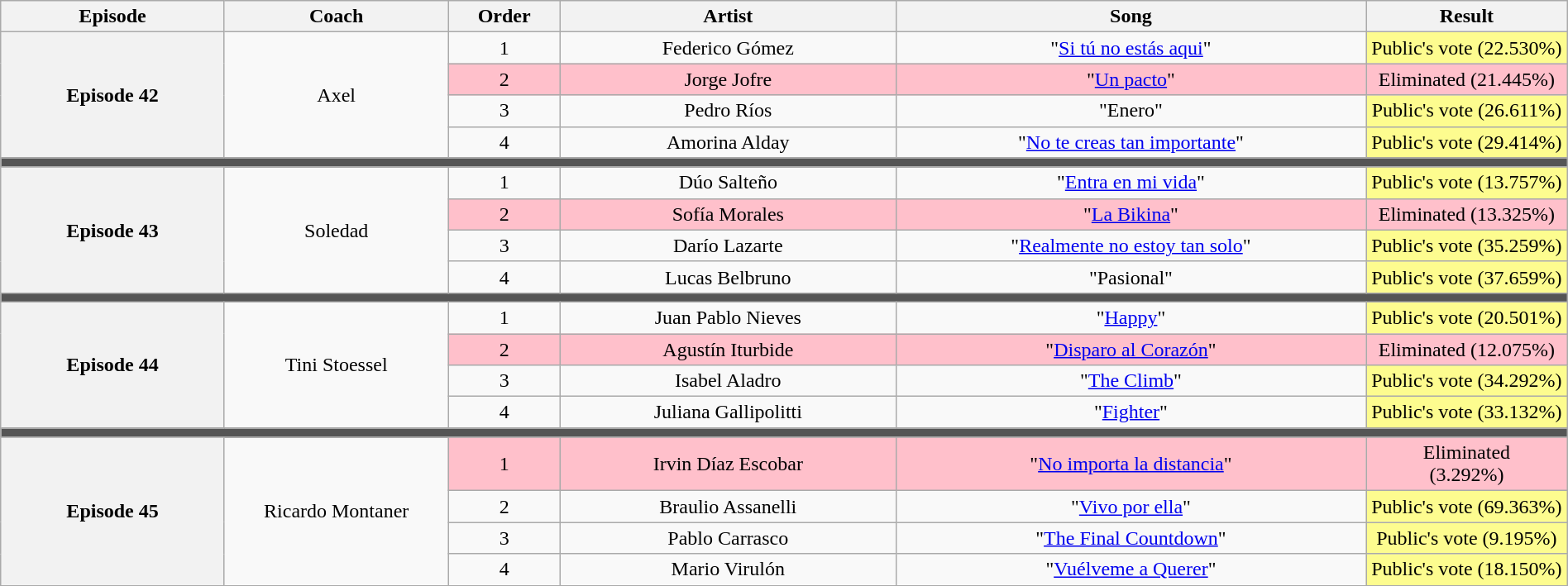<table class="wikitable" style="text-align:center; width:100%;">
<tr>
<th style="width:10%;">Episode</th>
<th style="width:10%;">Coach</th>
<th style="width:05%;">Order</th>
<th style="width:15%;">Artist</th>
<th style="width:21%;">Song</th>
<th style="width:9%;">Result</th>
</tr>
<tr>
<th rowspan="4" scope="row">Episode 42<br><small></small></th>
<td rowspan="4">Axel</td>
<td>1</td>
<td>Federico Gómez</td>
<td>"<a href='#'>Si tú no estás aqui</a>"</td>
<td style="background:#fdfc8f;">Public's vote (22.530%)</td>
</tr>
<tr>
<td style="background:pink;">2</td>
<td style="background:pink;">Jorge Jofre</td>
<td style="background:pink;">"<a href='#'>Un pacto</a>"</td>
<td style="background:pink;">Eliminated (21.445%)</td>
</tr>
<tr>
<td>3</td>
<td>Pedro Ríos</td>
<td>"Enero"</td>
<td style="background:#fdfc8f;">Public's vote (26.611%)</td>
</tr>
<tr>
<td>4</td>
<td>Amorina Alday</td>
<td>"<a href='#'>No te creas tan importante</a>"</td>
<td style="background:#fdfc8f;">Public's vote (29.414%)</td>
</tr>
<tr>
<td colspan="6" style="background:#555;"></td>
</tr>
<tr>
<th rowspan="4" scope="row">Episode 43<br><small></small></th>
<td rowspan="4">Soledad</td>
<td>1</td>
<td>Dúo Salteño</td>
<td>"<a href='#'>Entra en mi vida</a>"</td>
<td style="background:#fdfc8f;">Public's vote (13.757%)</td>
</tr>
<tr>
<td style="background:pink;">2</td>
<td style="background:pink;">Sofía Morales</td>
<td style="background:pink;">"<a href='#'>La Bikina</a>"</td>
<td style="background:pink;">Eliminated (13.325%)</td>
</tr>
<tr>
<td>3</td>
<td>Darío Lazarte</td>
<td>"<a href='#'>Realmente no estoy tan solo</a>"</td>
<td style="background:#fdfc8f;">Public's vote (35.259%)</td>
</tr>
<tr>
<td>4</td>
<td>Lucas Belbruno</td>
<td>"Pasional"</td>
<td style="background:#fdfc8f;">Public's vote (37.659%)</td>
</tr>
<tr>
<td colspan="6" style="background:#555;"></td>
</tr>
<tr>
<th rowspan="4" scope="row">Episode 44<br><small></small></th>
<td rowspan="4">Tini Stoessel</td>
<td>1</td>
<td>Juan Pablo Nieves</td>
<td>"<a href='#'>Happy</a>"</td>
<td style="background:#fdfc8f;">Public's vote (20.501%)</td>
</tr>
<tr>
<td style="background:pink;">2</td>
<td style="background:pink;">Agustín Iturbide</td>
<td style="background:pink;">"<a href='#'>Disparo al Corazón</a>"</td>
<td style="background:pink;">Eliminated (12.075%)</td>
</tr>
<tr>
<td>3</td>
<td>Isabel Aladro</td>
<td>"<a href='#'>The Climb</a>"</td>
<td style="background:#fdfc8f;">Public's vote (34.292%)</td>
</tr>
<tr>
<td>4</td>
<td>Juliana Gallipolitti</td>
<td>"<a href='#'>Fighter</a>"</td>
<td style="background:#fdfc8f;">Public's vote (33.132%)</td>
</tr>
<tr>
<td colspan="6" style="background:#555;"></td>
</tr>
<tr>
<th rowspan="4" scope="row">Episode 45<br><small></small></th>
<td rowspan="4">Ricardo Montaner</td>
<td style="background:pink;">1</td>
<td style="background:pink;">Irvin Díaz Escobar</td>
<td style="background:pink;">"<a href='#'>No importa la distancia</a>"</td>
<td style="background:pink;">Eliminated<br>(3.292%)</td>
</tr>
<tr>
<td>2</td>
<td>Braulio Assanelli</td>
<td>"<a href='#'>Vivo por ella</a>"</td>
<td style="background:#fdfc8f;">Public's vote (69.363%)</td>
</tr>
<tr>
<td>3</td>
<td>Pablo Carrasco</td>
<td>"<a href='#'>The Final Countdown</a>"</td>
<td style="background:#fdfc8f;">Public's vote (9.195%)</td>
</tr>
<tr>
<td>4</td>
<td>Mario Virulón</td>
<td>"<a href='#'>Vuélveme a Querer</a>"</td>
<td style="background:#fdfc8f;">Public's vote (18.150%)</td>
</tr>
<tr>
</tr>
</table>
